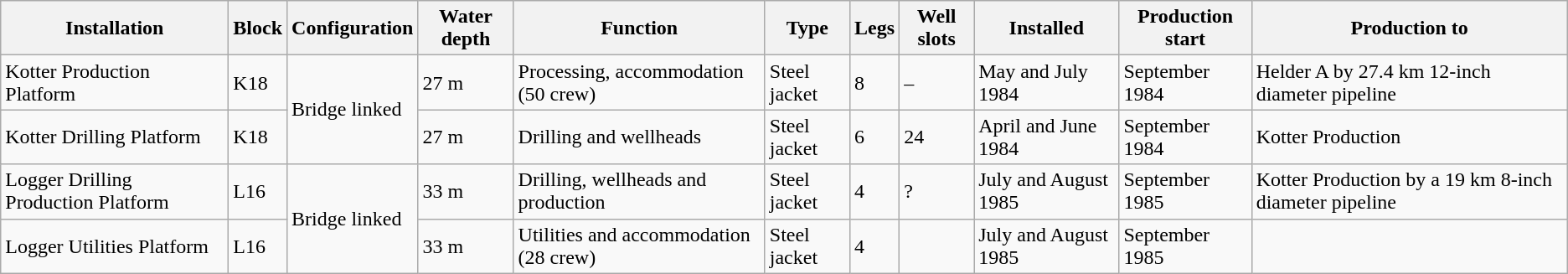<table class="wikitable">
<tr>
<th>Installation</th>
<th>Block</th>
<th>Configuration</th>
<th>Water depth</th>
<th>Function</th>
<th>Type</th>
<th>Legs</th>
<th>Well slots</th>
<th>Installed</th>
<th>Production start</th>
<th>Production to</th>
</tr>
<tr>
<td>Kotter Production Platform</td>
<td>K18</td>
<td rowspan="2">Bridge linked</td>
<td>27 m</td>
<td>Processing, accommodation (50 crew)</td>
<td>Steel jacket</td>
<td>8</td>
<td>–</td>
<td>May and July 1984</td>
<td>September 1984</td>
<td>Helder A by 27.4 km 12-inch diameter pipeline</td>
</tr>
<tr>
<td>Kotter Drilling Platform</td>
<td>K18</td>
<td>27 m</td>
<td>Drilling and wellheads</td>
<td>Steel jacket</td>
<td>6</td>
<td>24</td>
<td>April and June 1984</td>
<td>September 1984</td>
<td>Kotter Production</td>
</tr>
<tr>
<td>Logger Drilling Production Platform</td>
<td>L16</td>
<td rowspan="2">Bridge linked</td>
<td>33 m</td>
<td>Drilling, wellheads and production</td>
<td>Steel jacket</td>
<td>4</td>
<td>?</td>
<td>July and August 1985</td>
<td>September 1985</td>
<td>Kotter Production by a 19 km 8-inch diameter pipeline</td>
</tr>
<tr>
<td>Logger Utilities Platform</td>
<td>L16</td>
<td>33 m</td>
<td>Utilities and accommodation (28 crew)</td>
<td>Steel jacket</td>
<td>4</td>
<td></td>
<td>July and August 1985</td>
<td>September 1985</td>
<td></td>
</tr>
</table>
